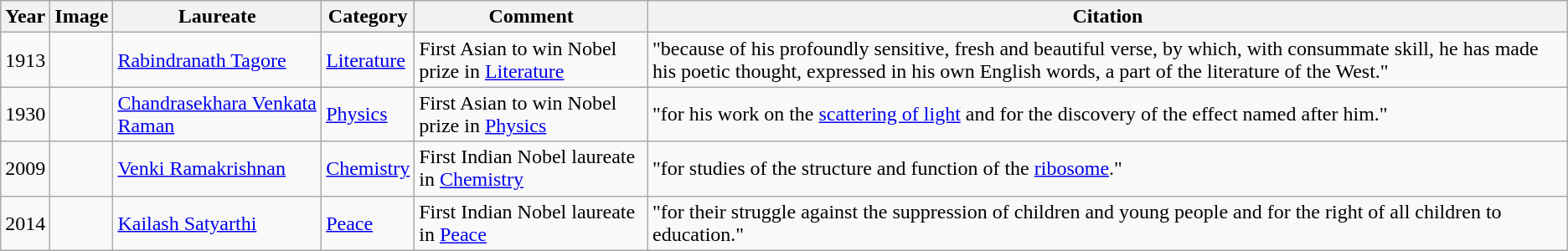<table class="wikitable sortable">
<tr>
<th>Year</th>
<th>Image</th>
<th>Laureate</th>
<th>Category</th>
<th>Comment</th>
<th>Citation</th>
</tr>
<tr>
<td>1913</td>
<td></td>
<td><a href='#'>Rabindranath Tagore</a></td>
<td><a href='#'>Literature</a></td>
<td>First Asian to win Nobel prize in <a href='#'>Literature</a></td>
<td>"because of his profoundly sensitive, fresh and beautiful verse, by which, with consummate skill, he has made his poetic thought, expressed in his own English words, a part of the literature of the West."</td>
</tr>
<tr>
<td>1930</td>
<td></td>
<td><a href='#'>Chandrasekhara Venkata Raman</a></td>
<td><a href='#'>Physics</a></td>
<td>First Asian to win Nobel prize in <a href='#'>Physics</a></td>
<td>"for his work on the <a href='#'>scattering of light</a> and for the discovery of the effect named after him."</td>
</tr>
<tr>
<td>2009</td>
<td></td>
<td><a href='#'>Venki Ramakrishnan</a></td>
<td><a href='#'>Chemistry</a></td>
<td>First Indian Nobel laureate in <a href='#'>Chemistry</a></td>
<td>"for studies of the structure and function of the <a href='#'>ribosome</a>."</td>
</tr>
<tr>
<td>2014</td>
<td></td>
<td><a href='#'>Kailash Satyarthi</a></td>
<td><a href='#'>Peace</a></td>
<td>First Indian Nobel laureate in <a href='#'>Peace</a></td>
<td>"for their struggle against the suppression of children and young people and for the right of all children to education."</td>
</tr>
</table>
